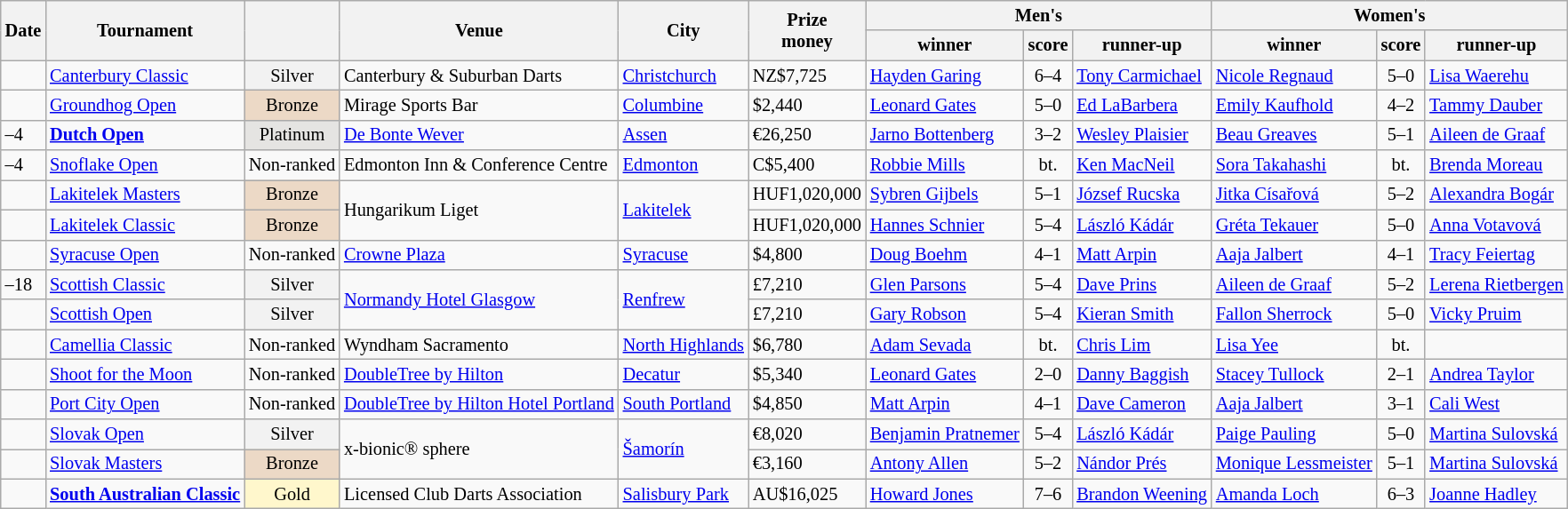<table class="wikitable sortable" style="font-size: 85%">
<tr>
<th rowspan="2">Date</th>
<th rowspan="2">Tournament</th>
<th rowspan="2"></th>
<th rowspan="2">Venue</th>
<th rowspan="2">City</th>
<th rowspan="2" class=unsortable>Prize<br>money</th>
<th colspan="3">Men's</th>
<th colspan="3">Women's</th>
</tr>
<tr>
<th>winner</th>
<th class=unsortable>score</th>
<th>runner-up</th>
<th>winner</th>
<th class=unsortable>score</th>
<th>runner-up</th>
</tr>
<tr>
<td></td>
<td><a href='#'>Canterbury Classic</a></td>
<td bgcolor="f2f2f2" align="center">Silver</td>
<td>Canterbury & Suburban Darts </td>
<td> <a href='#'>Christchurch</a></td>
<td>NZ$7,725</td>
<td> <a href='#'>Hayden Garing</a></td>
<td align="center">6–4</td>
<td> <a href='#'>Tony Carmichael</a></td>
<td> <a href='#'>Nicole Regnaud</a></td>
<td align="center">5–0</td>
<td> <a href='#'>Lisa Waerehu</a></td>
</tr>
<tr>
<td></td>
<td><a href='#'>Groundhog Open</a></td>
<td bgcolor="ecd9c6" align="center">Bronze</td>
<td>Mirage Sports Bar</td>
<td> <a href='#'>Columbine</a></td>
<td>$2,440</td>
<td> <a href='#'>Leonard Gates</a></td>
<td align="center">5–0</td>
<td> <a href='#'>Ed LaBarbera</a></td>
<td> <a href='#'>Emily Kaufhold</a></td>
<td align="center">4–2</td>
<td> <a href='#'>Tammy Dauber</a></td>
</tr>
<tr>
<td>–4</td>
<td><strong><a href='#'>Dutch Open</a></strong></td>
<td bgcolor="E5E4E2" align="center">Platinum</td>
<td><a href='#'>De Bonte Wever</a></td>
<td> <a href='#'>Assen</a></td>
<td>€26,250</td>
<td> <a href='#'>Jarno Bottenberg</a></td>
<td align="center">3–2</td>
<td> <a href='#'>Wesley Plaisier</a></td>
<td> <a href='#'>Beau Greaves</a></td>
<td align="center">5–1</td>
<td> <a href='#'>Aileen de Graaf</a></td>
</tr>
<tr>
<td>–4</td>
<td><a href='#'>Snoflake Open</a></td>
<td align="center">Non-ranked</td>
<td>Edmonton Inn & Conference Centre</td>
<td> <a href='#'>Edmonton</a></td>
<td>C$5,400</td>
<td> <a href='#'>Robbie Mills</a></td>
<td align="center">bt.</td>
<td> <a href='#'>Ken MacNeil</a></td>
<td> <a href='#'>Sora Takahashi</a></td>
<td align="center">bt.</td>
<td> <a href='#'>Brenda Moreau</a></td>
</tr>
<tr>
<td></td>
<td><a href='#'>Lakitelek Masters</a></td>
<td bgcolor="ecd9c6" align="center">Bronze</td>
<td rowspan=2>Hungarikum Liget</td>
<td rowspan=2> <a href='#'>Lakitelek</a></td>
<td>HUF1,020,000</td>
<td> <a href='#'>Sybren Gijbels</a></td>
<td align="center">5–1</td>
<td> <a href='#'>József Rucska</a></td>
<td> <a href='#'>Jitka Císařová</a></td>
<td align="center">5–2</td>
<td> <a href='#'>Alexandra Bogár</a></td>
</tr>
<tr>
<td></td>
<td><a href='#'>Lakitelek Classic</a></td>
<td bgcolor="ecd9c6" align="center">Bronze</td>
<td>HUF1,020,000</td>
<td> <a href='#'>Hannes Schnier</a></td>
<td align="center">5–4</td>
<td> <a href='#'>László Kádár</a></td>
<td> <a href='#'>Gréta Tekauer</a></td>
<td align="center">5–0</td>
<td> <a href='#'>Anna Votavová</a></td>
</tr>
<tr>
<td></td>
<td><a href='#'>Syracuse Open</a></td>
<td align="center">Non-ranked</td>
<td><a href='#'>Crowne Plaza</a></td>
<td> <a href='#'>Syracuse</a></td>
<td>$4,800</td>
<td> <a href='#'>Doug Boehm</a></td>
<td align="center">4–1</td>
<td> <a href='#'>Matt Arpin</a></td>
<td> <a href='#'>Aaja Jalbert</a></td>
<td align="center">4–1</td>
<td> <a href='#'>Tracy Feiertag</a></td>
</tr>
<tr>
<td>–18</td>
<td><a href='#'>Scottish Classic</a></td>
<td bgcolor="f2f2f2" align="center">Silver</td>
<td rowspan=2><a href='#'>Normandy Hotel Glasgow</a></td>
<td rowspan=2> <a href='#'>Renfrew</a></td>
<td>£7,210</td>
<td> <a href='#'>Glen Parsons</a></td>
<td align="center">5–4</td>
<td> <a href='#'>Dave Prins</a></td>
<td> <a href='#'>Aileen de Graaf</a></td>
<td align="center">5–2</td>
<td> <a href='#'>Lerena Rietbergen</a></td>
</tr>
<tr>
<td></td>
<td><a href='#'>Scottish Open</a></td>
<td bgcolor="f2f2f2" align="center">Silver</td>
<td>£7,210</td>
<td> <a href='#'>Gary Robson</a></td>
<td align="center">5–4</td>
<td> <a href='#'>Kieran Smith</a></td>
<td> <a href='#'>Fallon Sherrock</a></td>
<td align="center">5–0</td>
<td> <a href='#'>Vicky Pruim</a></td>
</tr>
<tr>
<td></td>
<td><a href='#'>Camellia Classic</a></td>
<td align="center">Non-ranked</td>
<td>Wyndham Sacramento</td>
<td> <a href='#'>North Highlands</a></td>
<td>$6,780</td>
<td> <a href='#'>Adam Sevada</a></td>
<td align="center">bt.</td>
<td> <a href='#'>Chris Lim</a></td>
<td> <a href='#'>Lisa Yee</a></td>
<td align="center">bt.</td>
<td></td>
</tr>
<tr>
<td></td>
<td><a href='#'>Shoot for the Moon</a></td>
<td align="center">Non-ranked</td>
<td><a href='#'>DoubleTree by Hilton</a></td>
<td> <a href='#'>Decatur</a></td>
<td>$5,340</td>
<td> <a href='#'>Leonard Gates</a></td>
<td align="center">2–0</td>
<td> <a href='#'>Danny Baggish</a></td>
<td> <a href='#'>Stacey Tullock</a></td>
<td align="center">2–1</td>
<td> <a href='#'>Andrea Taylor</a></td>
</tr>
<tr>
<td></td>
<td><a href='#'>Port City Open</a></td>
<td align="center">Non-ranked</td>
<td><a href='#'>DoubleTree by Hilton Hotel Portland</a></td>
<td> <a href='#'>South Portland</a></td>
<td>$4,850</td>
<td> <a href='#'>Matt Arpin</a></td>
<td align="center">4–1</td>
<td> <a href='#'>Dave Cameron</a></td>
<td> <a href='#'>Aaja Jalbert</a></td>
<td align="center">3–1</td>
<td> <a href='#'>Cali West</a></td>
</tr>
<tr>
<td></td>
<td><a href='#'>Slovak Open</a></td>
<td bgcolor="f2f2f2" align="center">Silver</td>
<td rowspan=2>x-bionic® sphere</td>
<td rowspan=2> <a href='#'>Šamorín</a></td>
<td>€8,020</td>
<td> <a href='#'>Benjamin Pratnemer</a></td>
<td align="center">5–4</td>
<td> <a href='#'>László Kádár</a></td>
<td> <a href='#'>Paige Pauling</a></td>
<td align="center">5–0</td>
<td> <a href='#'>Martina Sulovská</a></td>
</tr>
<tr>
<td></td>
<td><a href='#'>Slovak Masters</a></td>
<td bgcolor="ecd9c6" align="center">Bronze</td>
<td>€3,160</td>
<td> <a href='#'>Antony Allen</a></td>
<td align="center">5–2</td>
<td> <a href='#'>Nándor Prés</a></td>
<td> <a href='#'>Monique Lessmeister</a></td>
<td align="center">5–1</td>
<td> <a href='#'>Martina Sulovská</a></td>
</tr>
<tr>
<td></td>
<td><strong><a href='#'>South Australian Classic</a></strong></td>
<td bgcolor="fff7cc" align="center">Gold</td>
<td>Licensed Club Darts Association</td>
<td> <a href='#'>Salisbury Park</a></td>
<td>AU$16,025</td>
<td> <a href='#'>Howard Jones</a></td>
<td align="center">7–6</td>
<td> <a href='#'>Brandon Weening</a></td>
<td> <a href='#'>Amanda Loch</a></td>
<td align="center">6–3</td>
<td> <a href='#'>Joanne Hadley</a></td>
</tr>
</table>
